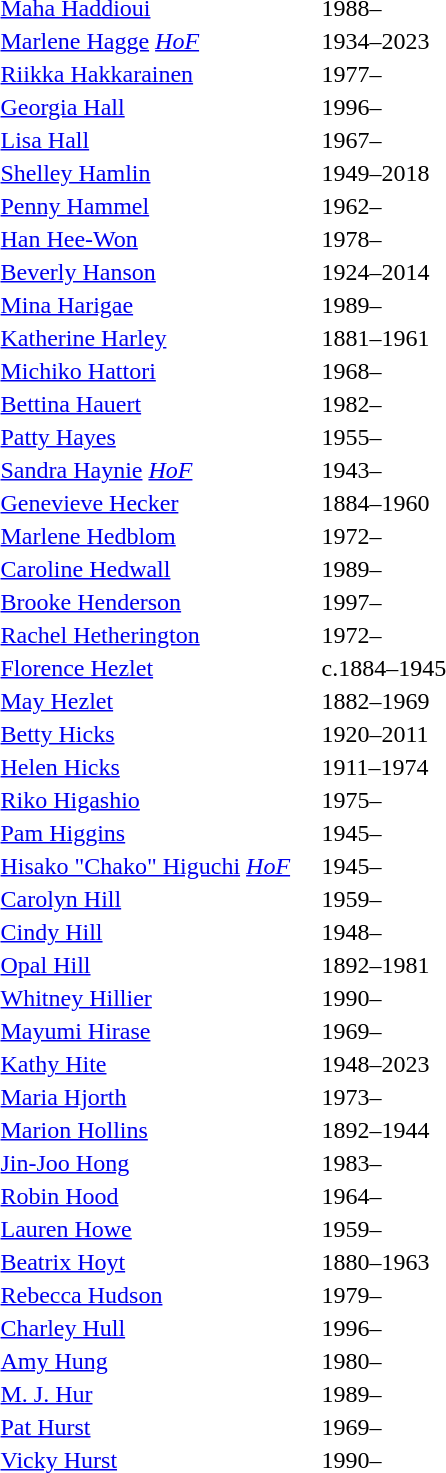<table>
<tr>
<td> <a href='#'>Maha Haddioui</a></td>
<td>1988–</td>
</tr>
<tr>
<td style="width:210px"> <a href='#'>Marlene Hagge</a> <em><a href='#'><span>HoF</span></a></em></td>
<td>1934–2023</td>
</tr>
<tr>
<td> <a href='#'>Riikka Hakkarainen</a></td>
<td>1977–</td>
</tr>
<tr>
<td> <a href='#'>Georgia Hall</a></td>
<td>1996–</td>
</tr>
<tr>
<td> <a href='#'>Lisa Hall</a></td>
<td>1967–</td>
</tr>
<tr>
<td> <a href='#'>Shelley Hamlin</a></td>
<td>1949–2018</td>
</tr>
<tr>
<td> <a href='#'>Penny Hammel</a></td>
<td>1962–</td>
</tr>
<tr>
<td> <a href='#'>Han Hee-Won</a></td>
<td>1978–</td>
</tr>
<tr>
<td> <a href='#'>Beverly Hanson</a></td>
<td>1924–2014</td>
</tr>
<tr>
<td> <a href='#'>Mina Harigae</a></td>
<td>1989–</td>
</tr>
<tr>
<td> <a href='#'>Katherine Harley</a></td>
<td>1881–1961</td>
</tr>
<tr>
<td> <a href='#'>Michiko Hattori</a></td>
<td>1968–</td>
</tr>
<tr>
<td> <a href='#'>Bettina Hauert</a></td>
<td>1982–</td>
</tr>
<tr>
<td> <a href='#'>Patty Hayes</a></td>
<td>1955–</td>
</tr>
<tr>
<td> <a href='#'>Sandra Haynie</a> <em><a href='#'><span>HoF</span></a></em></td>
<td>1943–</td>
</tr>
<tr>
<td> <a href='#'>Genevieve Hecker</a></td>
<td>1884–1960</td>
</tr>
<tr>
<td> <a href='#'>Marlene Hedblom</a></td>
<td>1972–</td>
</tr>
<tr>
<td> <a href='#'>Caroline Hedwall</a></td>
<td>1989–</td>
</tr>
<tr>
<td> <a href='#'>Brooke Henderson</a></td>
<td>1997–</td>
</tr>
<tr>
<td> <a href='#'>Rachel Hetherington</a></td>
<td>1972–</td>
</tr>
<tr>
<td> <a href='#'>Florence Hezlet</a></td>
<td>c.1884–1945</td>
</tr>
<tr>
<td> <a href='#'>May Hezlet</a></td>
<td>1882–1969</td>
</tr>
<tr>
<td> <a href='#'>Betty Hicks</a></td>
<td>1920–2011</td>
</tr>
<tr>
<td> <a href='#'>Helen Hicks</a></td>
<td>1911–1974</td>
</tr>
<tr>
<td> <a href='#'>Riko Higashio</a></td>
<td>1975–</td>
</tr>
<tr>
<td> <a href='#'>Pam Higgins</a></td>
<td>1945–</td>
</tr>
<tr>
<td> <a href='#'>Hisako "Chako" Higuchi</a> <em><a href='#'><span>HoF</span></a></em></td>
<td>1945–</td>
</tr>
<tr>
<td> <a href='#'>Carolyn Hill</a></td>
<td>1959–</td>
</tr>
<tr>
<td> <a href='#'>Cindy Hill</a></td>
<td>1948–</td>
</tr>
<tr>
<td> <a href='#'>Opal Hill</a></td>
<td>1892–1981</td>
</tr>
<tr>
<td> <a href='#'>Whitney Hillier</a></td>
<td>1990–</td>
</tr>
<tr>
<td> <a href='#'>Mayumi Hirase</a></td>
<td>1969–</td>
</tr>
<tr>
<td> <a href='#'>Kathy Hite</a></td>
<td>1948–2023</td>
</tr>
<tr>
<td> <a href='#'>Maria Hjorth</a></td>
<td>1973–</td>
</tr>
<tr>
<td> <a href='#'>Marion Hollins</a></td>
<td>1892–1944</td>
</tr>
<tr>
<td> <a href='#'>Jin-Joo Hong</a></td>
<td>1983–</td>
</tr>
<tr>
<td> <a href='#'>Robin Hood</a></td>
<td>1964–</td>
</tr>
<tr>
<td> <a href='#'>Lauren Howe</a></td>
<td>1959–</td>
</tr>
<tr>
<td> <a href='#'>Beatrix Hoyt</a></td>
<td>1880–1963</td>
</tr>
<tr>
<td> <a href='#'>Rebecca Hudson</a></td>
<td>1979–</td>
</tr>
<tr>
<td> <a href='#'>Charley Hull</a></td>
<td>1996–</td>
</tr>
<tr>
<td> <a href='#'>Amy Hung</a></td>
<td>1980–</td>
</tr>
<tr>
<td> <a href='#'>M. J. Hur</a></td>
<td>1989–</td>
</tr>
<tr>
<td> <a href='#'>Pat Hurst</a></td>
<td>1969–</td>
</tr>
<tr>
<td> <a href='#'>Vicky Hurst</a></td>
<td>1990–</td>
</tr>
</table>
